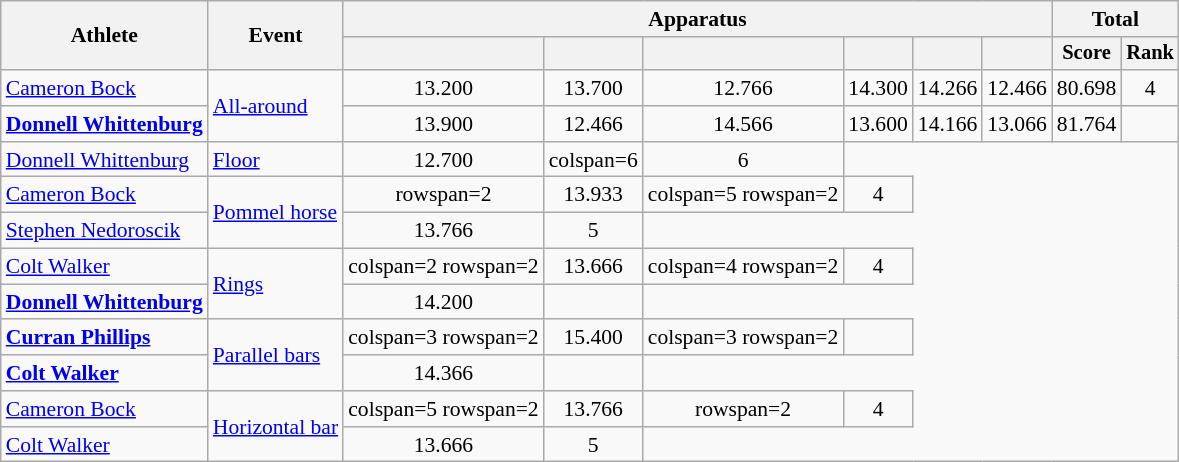<table class=wikitable style=font-size:90%;text-align:center>
<tr>
<th rowspan=2>Athlete</th>
<th rowspan=2>Event</th>
<th colspan=6>Apparatus</th>
<th colspan=2>Total</th>
</tr>
<tr style=font-size:95%>
<th></th>
<th></th>
<th></th>
<th></th>
<th></th>
<th></th>
<th>Score</th>
<th>Rank</th>
</tr>
<tr>
<td align=left><a href='#'>Cameron Bock</a></td>
<td align=left rowspan=2><a href='#'>All-around</a></td>
<td>13.200</td>
<td>13.700</td>
<td>12.766</td>
<td>14.300</td>
<td>14.266</td>
<td>12.466</td>
<td>80.698</td>
<td>4</td>
</tr>
<tr>
<td align=left><strong><a href='#'>Donnell Whittenburg</a></strong></td>
<td>13.900</td>
<td>12.466</td>
<td>14.566</td>
<td>13.600</td>
<td>14.166</td>
<td>13.066</td>
<td>81.764</td>
<td></td>
</tr>
<tr>
<td align=left><a href='#'>Donnell Whittenburg</a></td>
<td align=left><a href='#'>Floor</a></td>
<td>12.700</td>
<td>colspan=6 </td>
<td>6</td>
</tr>
<tr>
<td align=left><a href='#'>Cameron Bock</a></td>
<td align=left rowspan=2><a href='#'>Pommel horse</a></td>
<td>rowspan=2 </td>
<td>13.933</td>
<td>colspan=5 rowspan=2 </td>
<td>4</td>
</tr>
<tr>
<td align=left><a href='#'>Stephen Nedoroscik</a></td>
<td>13.766</td>
<td>5</td>
</tr>
<tr>
<td align=left><a href='#'>Colt Walker</a></td>
<td align=left rowspan=2><a href='#'>Rings</a></td>
<td>colspan=2 rowspan=2 </td>
<td>13.666</td>
<td>colspan=4 rowspan=2 </td>
<td>4</td>
</tr>
<tr>
<td align=left><strong><a href='#'>Donnell Whittenburg</a></strong></td>
<td>14.200</td>
<td></td>
</tr>
<tr>
<td align=left><strong><a href='#'>Curran Phillips</a></strong></td>
<td align=left rowspan=2><a href='#'>Parallel bars</a></td>
<td>colspan=3 rowspan=2 </td>
<td>15.400</td>
<td>colspan=3 rowspan=2 </td>
<td></td>
</tr>
<tr>
<td align=left><strong><a href='#'>Colt Walker</a></strong></td>
<td>14.366</td>
<td></td>
</tr>
<tr>
<td align=left><a href='#'>Cameron Bock</a></td>
<td align=left rowspan=2><a href='#'>Horizontal bar</a></td>
<td>colspan=5 rowspan=2 </td>
<td>13.766</td>
<td>rowspan=2 </td>
<td>4</td>
</tr>
<tr>
<td align=left><a href='#'>Colt Walker</a></td>
<td>13.666</td>
<td>5</td>
</tr>
</table>
